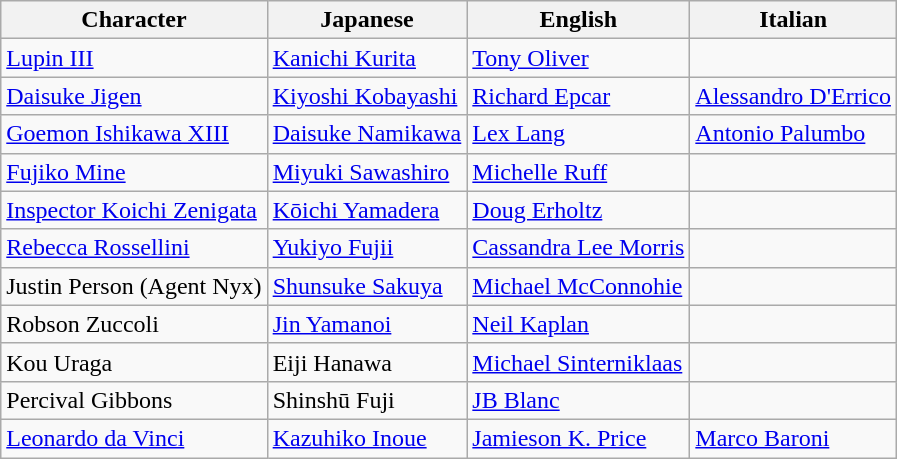<table class="wikitable">
<tr>
<th>Character</th>
<th>Japanese</th>
<th>English</th>
<th>Italian</th>
</tr>
<tr>
<td><a href='#'>Lupin III</a></td>
<td><a href='#'>Kanichi Kurita</a></td>
<td><a href='#'>Tony Oliver</a></td>
<td></td>
</tr>
<tr>
<td><a href='#'>Daisuke Jigen</a></td>
<td><a href='#'>Kiyoshi Kobayashi</a></td>
<td><a href='#'>Richard Epcar</a></td>
<td><a href='#'>Alessandro D'Errico</a></td>
</tr>
<tr>
<td><a href='#'>Goemon Ishikawa XIII</a></td>
<td><a href='#'>Daisuke Namikawa</a></td>
<td><a href='#'>Lex Lang</a></td>
<td><a href='#'>Antonio Palumbo</a></td>
</tr>
<tr>
<td><a href='#'>Fujiko Mine</a></td>
<td><a href='#'>Miyuki Sawashiro</a></td>
<td><a href='#'>Michelle Ruff</a></td>
<td></td>
</tr>
<tr>
<td><a href='#'>Inspector Koichi Zenigata</a></td>
<td><a href='#'>Kōichi Yamadera</a></td>
<td><a href='#'>Doug Erholtz</a></td>
<td></td>
</tr>
<tr>
<td><a href='#'>Rebecca Rossellini</a></td>
<td><a href='#'>Yukiyo Fujii</a></td>
<td><a href='#'>Cassandra Lee Morris</a></td>
<td></td>
</tr>
<tr>
<td>Justin Person (Agent Nyx)</td>
<td><a href='#'>Shunsuke Sakuya</a></td>
<td><a href='#'>Michael McConnohie</a></td>
<td></td>
</tr>
<tr>
<td>Robson Zuccoli</td>
<td><a href='#'>Jin Yamanoi</a></td>
<td><a href='#'>Neil Kaplan</a></td>
<td></td>
</tr>
<tr>
<td>Kou Uraga</td>
<td>Eiji Hanawa</td>
<td><a href='#'>Michael Sinterniklaas</a></td>
<td></td>
</tr>
<tr>
<td>Percival Gibbons</td>
<td>Shinshū Fuji</td>
<td><a href='#'>JB Blanc</a></td>
<td></td>
</tr>
<tr>
<td><a href='#'>Leonardo da Vinci</a></td>
<td><a href='#'>Kazuhiko Inoue</a></td>
<td><a href='#'>Jamieson K. Price</a></td>
<td><a href='#'>Marco Baroni</a></td>
</tr>
</table>
